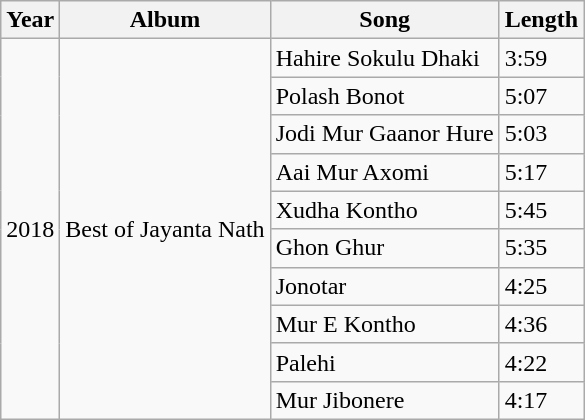<table class="wikitable sortable">
<tr>
<th><strong>Year</strong></th>
<th>Album</th>
<th>Song</th>
<th>Length</th>
</tr>
<tr>
<td rowspan="10">2018</td>
<td rowspan="10">Best of Jayanta Nath</td>
<td>Hahire Sokulu Dhaki</td>
<td>3:59</td>
</tr>
<tr>
<td>Polash Bonot</td>
<td>5:07</td>
</tr>
<tr>
<td>Jodi Mur Gaanor Hure</td>
<td>5:03</td>
</tr>
<tr>
<td>Aai Mur Axomi</td>
<td>5:17</td>
</tr>
<tr>
<td>Xudha Kontho</td>
<td>5:45</td>
</tr>
<tr>
<td>Ghon Ghur</td>
<td>5:35</td>
</tr>
<tr>
<td>Jonotar</td>
<td>4:25</td>
</tr>
<tr>
<td>Mur E Kontho</td>
<td>4:36</td>
</tr>
<tr>
<td>Palehi</td>
<td>4:22</td>
</tr>
<tr>
<td>Mur Jibonere</td>
<td>4:17</td>
</tr>
</table>
